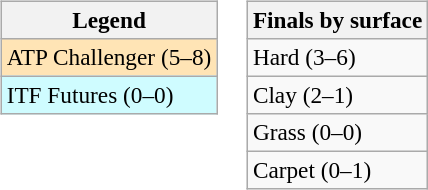<table>
<tr valign=top>
<td><br><table class=wikitable style=font-size:97%>
<tr>
<th>Legend</th>
</tr>
<tr bgcolor=moccasin>
<td>ATP Challenger (5–8)</td>
</tr>
<tr bgcolor=cffcff>
<td>ITF Futures (0–0)</td>
</tr>
</table>
</td>
<td><br><table class=wikitable style=font-size:97%>
<tr>
<th>Finals by surface</th>
</tr>
<tr>
<td>Hard (3–6)</td>
</tr>
<tr>
<td>Clay (2–1)</td>
</tr>
<tr>
<td>Grass (0–0)</td>
</tr>
<tr>
<td>Carpet (0–1)</td>
</tr>
</table>
</td>
</tr>
</table>
